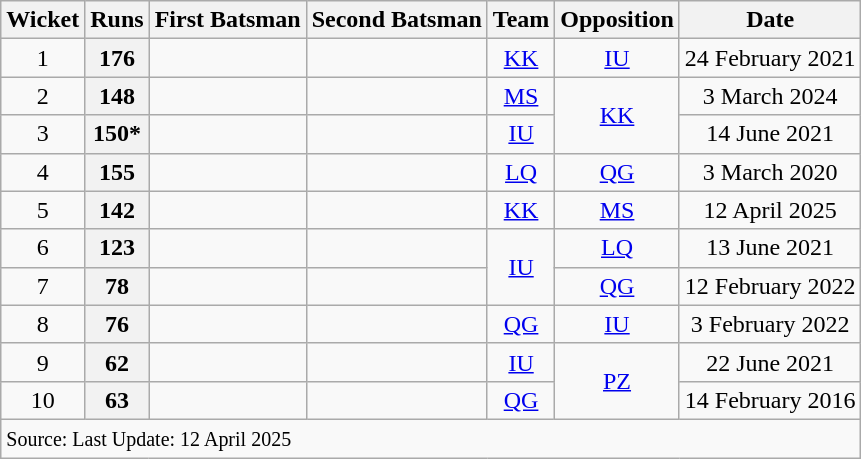<table class="wikitable sortable" style="text-align:centre;">
<tr>
<th>Wicket</th>
<th>Runs</th>
<th>First Batsman</th>
<th>Second Batsman</th>
<th>Team</th>
<th>Opposition</th>
<th>Date</th>
</tr>
<tr>
<td align=center>1</td>
<th scope=row style=text-align:center;><strong>176</strong></th>
<td></td>
<td></td>
<td align=center><a href='#'>KK</a></td>
<td align=center><a href='#'>IU</a></td>
<td align=center>24 February 2021</td>
</tr>
<tr>
<td align=center>2</td>
<th scope=row style=text-align:center;><strong>148</strong></th>
<td></td>
<td></td>
<td align=center><a href='#'>MS</a></td>
<td align=center rowspan=2><a href='#'>KK</a></td>
<td align=center>3 March 2024</td>
</tr>
<tr>
<td align=center>3</td>
<th scope=row style=text-align:center;><strong>150*</strong></th>
<td></td>
<td></td>
<td align=center><a href='#'>IU</a></td>
<td align=center>14 June 2021</td>
</tr>
<tr>
<td align=center>4</td>
<th scope=row style=text-align:center;><strong>155</strong></th>
<td></td>
<td></td>
<td align=center><a href='#'>LQ</a></td>
<td align=center><a href='#'>QG</a></td>
<td align=center>3 March 2020</td>
</tr>
<tr>
<td align=center>5</td>
<th scope=row style=text-align:center;><strong>142</strong></th>
<td></td>
<td></td>
<td align=center><a href='#'>KK</a></td>
<td align=center><a href='#'>MS</a></td>
<td align=center>12 April 2025</td>
</tr>
<tr>
<td align=center>6</td>
<th scope=row style=text-align:center;><strong>123</strong></th>
<td></td>
<td></td>
<td align=center rowspan=2><a href='#'>IU</a></td>
<td align=center><a href='#'>LQ</a></td>
<td align=center>13 June 2021</td>
</tr>
<tr>
<td align=center>7</td>
<th scope=row style=text-align:center;><strong>78</strong></th>
<td></td>
<td></td>
<td align=center><a href='#'>QG</a></td>
<td align=center>12 February 2022</td>
</tr>
<tr>
<td align=center>8</td>
<th scope=row style=text-align:center;><strong>76</strong></th>
<td></td>
<td></td>
<td align=center><a href='#'>QG</a></td>
<td align=center><a href='#'>IU</a></td>
<td align=center>3 February 2022</td>
</tr>
<tr>
<td align=center>9</td>
<th scope=row style=text-align:center;><strong>62</strong></th>
<td></td>
<td></td>
<td align=center><a href='#'>IU</a></td>
<td align=center rowspan=2><a href='#'>PZ</a></td>
<td align=center>22 June 2021</td>
</tr>
<tr>
<td align=center>10</td>
<th scope=row style=text-align:center;><strong>63</strong></th>
<td></td>
<td></td>
<td align=center><a href='#'>QG</a></td>
<td align=center>14 February 2016</td>
</tr>
<tr class="sortbottom">
<td colspan="7"><small>Source:  Last Update: 12 April 2025</small></td>
</tr>
</table>
